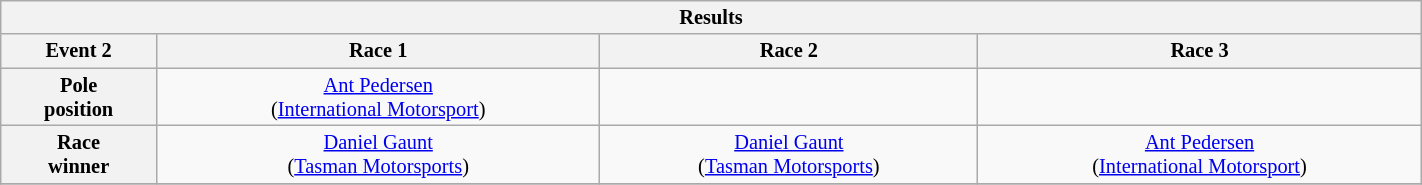<table class="wikitable collapsible collapsed" width=75% style="font-size: 85%; max-width: 950px">
<tr>
<th colspan="4">Results</th>
</tr>
<tr>
<th>Event 2</th>
<th>Race 1</th>
<th>Race 2</th>
<th>Race 3</th>
</tr>
<tr>
<th>Pole<br>position</th>
<td align="center"> <a href='#'>Ant Pedersen</a><br>(<a href='#'>International Motorsport</a>)</td>
<td align="center"></td>
<td align="center"></td>
</tr>
<tr>
<th>Race<br>winner</th>
<td align="center"> <a href='#'>Daniel Gaunt</a><br>(<a href='#'>Tasman Motorsports</a>)</td>
<td align="center"> <a href='#'>Daniel Gaunt</a><br>(<a href='#'>Tasman Motorsports</a>)</td>
<td align="center"> <a href='#'>Ant Pedersen</a><br>(<a href='#'>International Motorsport</a>)</td>
</tr>
<tr>
</tr>
</table>
